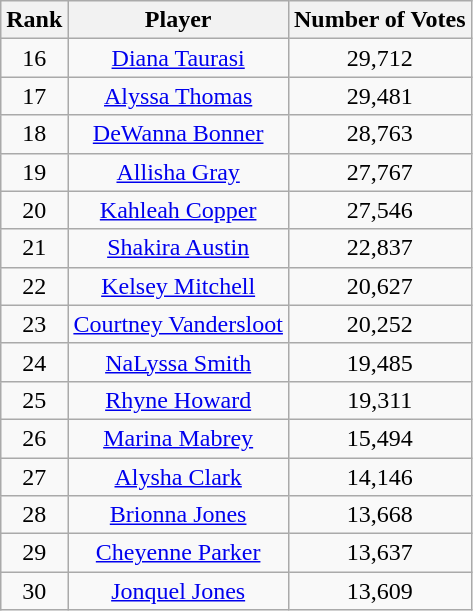<table class="wikitable" style="text-align:center">
<tr>
<th>Rank</th>
<th>Player</th>
<th>Number of Votes</th>
</tr>
<tr>
<td>16</td>
<td><a href='#'>Diana Taurasi</a></td>
<td>29,712</td>
</tr>
<tr>
<td>17</td>
<td><a href='#'>Alyssa Thomas</a></td>
<td>29,481</td>
</tr>
<tr>
<td>18</td>
<td><a href='#'>DeWanna Bonner</a></td>
<td>28,763</td>
</tr>
<tr>
<td>19</td>
<td><a href='#'>Allisha Gray</a></td>
<td>27,767</td>
</tr>
<tr>
<td>20</td>
<td><a href='#'>Kahleah Copper</a></td>
<td>27,546</td>
</tr>
<tr>
<td>21</td>
<td><a href='#'>Shakira Austin</a></td>
<td>22,837</td>
</tr>
<tr>
<td>22</td>
<td><a href='#'>Kelsey Mitchell</a></td>
<td>20,627</td>
</tr>
<tr>
<td>23</td>
<td><a href='#'>Courtney Vandersloot</a></td>
<td>20,252</td>
</tr>
<tr>
<td>24</td>
<td><a href='#'>NaLyssa Smith</a></td>
<td>19,485</td>
</tr>
<tr>
<td>25</td>
<td><a href='#'>Rhyne Howard</a></td>
<td>19,311</td>
</tr>
<tr>
<td>26</td>
<td><a href='#'>Marina Mabrey</a></td>
<td>15,494</td>
</tr>
<tr>
<td>27</td>
<td><a href='#'>Alysha Clark</a></td>
<td>14,146</td>
</tr>
<tr>
<td>28</td>
<td><a href='#'>Brionna Jones</a></td>
<td>13,668</td>
</tr>
<tr>
<td>29</td>
<td><a href='#'>Cheyenne Parker</a></td>
<td>13,637</td>
</tr>
<tr>
<td>30</td>
<td><a href='#'>Jonquel Jones</a></td>
<td>13,609</td>
</tr>
</table>
